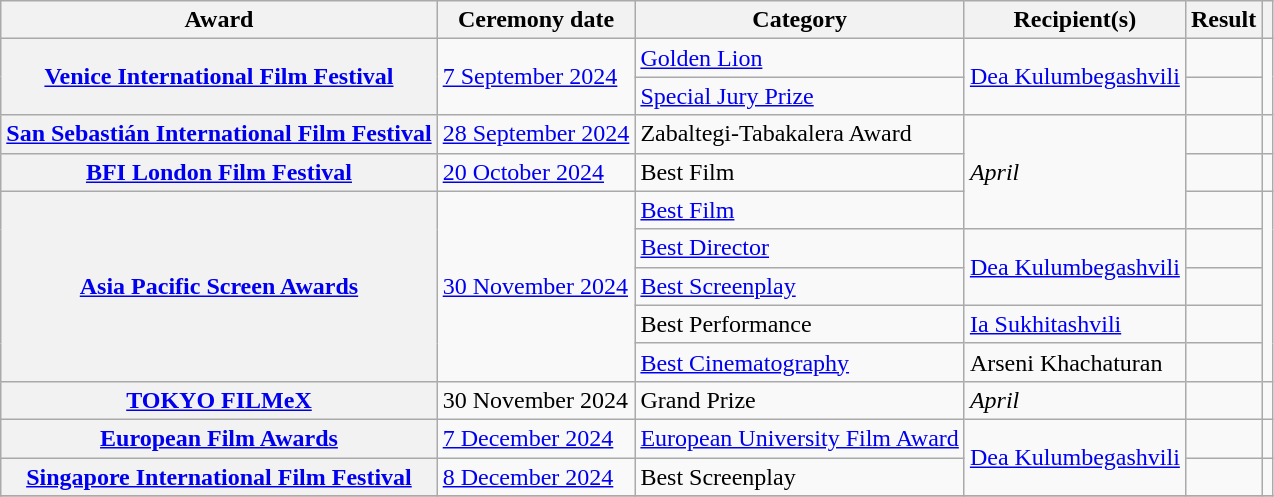<table class="wikitable sortable plainrowheaders">
<tr>
<th scope="col">Award</th>
<th scope="col">Ceremony date</th>
<th scope="col">Category</th>
<th scope="col">Recipient(s)</th>
<th scope="col">Result</th>
<th class="unsortable" scope="col"></th>
</tr>
<tr>
<th rowspan="2" scope="row"><a href='#'>Venice International Film Festival</a></th>
<td rowspan="2"><a href='#'>7 September 2024</a></td>
<td><a href='#'>Golden Lion</a></td>
<td rowspan="2"><a href='#'>Dea Kulumbegashvili</a></td>
<td></td>
<td align="center" rowspan="2"></td>
</tr>
<tr>
<td><a href='#'>Special Jury Prize</a></td>
<td></td>
</tr>
<tr>
<th scope="row"><a href='#'>San Sebastián International Film Festival</a></th>
<td><a href='#'>28 September 2024</a></td>
<td>Zabaltegi-Tabakalera Award</td>
<td rowspan="3"><em>April</em></td>
<td></td>
<td align="center"></td>
</tr>
<tr>
<th scope="row"><a href='#'>BFI London Film Festival</a></th>
<td><a href='#'>20 October 2024</a></td>
<td>Best Film</td>
<td></td>
<td align="center"></td>
</tr>
<tr>
<th rowspan="5" scope="row"><a href='#'>Asia Pacific Screen Awards</a></th>
<td rowspan="5"><a href='#'>30 November 2024</a></td>
<td><a href='#'>Best Film</a></td>
<td></td>
<td rowspan="5" align="center"><br></td>
</tr>
<tr>
<td><a href='#'>Best Director</a></td>
<td rowspan="2"><a href='#'>Dea Kulumbegashvili</a></td>
<td></td>
</tr>
<tr>
<td><a href='#'>Best Screenplay</a></td>
<td></td>
</tr>
<tr>
<td>Best Performance</td>
<td><a href='#'>Ia Sukhitashvili</a></td>
<td></td>
</tr>
<tr>
<td><a href='#'>Best Cinematography</a></td>
<td>Arseni Khachaturan</td>
<td></td>
</tr>
<tr>
<th scope="row"><a href='#'>TOKYO FILMeX</a></th>
<td>30 November 2024</td>
<td>Grand Prize</td>
<td><em>April</em></td>
<td></td>
<td align="center"></td>
</tr>
<tr>
<th scope="row"><a href='#'>European Film Awards</a></th>
<td><a href='#'>7 December 2024</a></td>
<td><a href='#'>European University Film Award</a></td>
<td rowspan="2"><a href='#'>Dea Kulumbegashvili</a></td>
<td></td>
<td align="center"></td>
</tr>
<tr>
<th scope="row"><a href='#'>Singapore International Film Festival</a></th>
<td><a href='#'>8 December 2024</a></td>
<td>Best Screenplay</td>
<td></td>
<td align="center"></td>
</tr>
<tr>
</tr>
</table>
